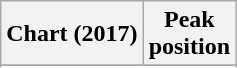<table class="wikitable sortable plainrowheaders" style="text-align:center">
<tr>
<th scope="col">Chart (2017)</th>
<th scope="col">Peak<br>position</th>
</tr>
<tr>
</tr>
<tr>
</tr>
</table>
